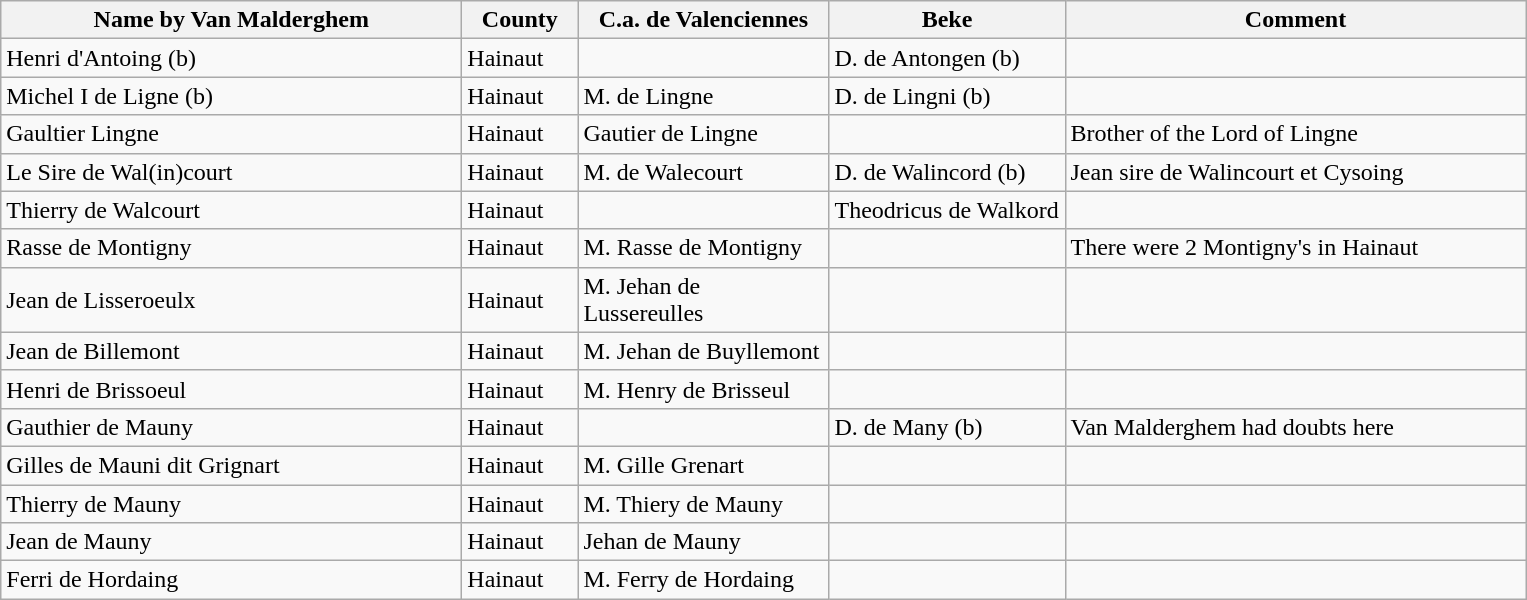<table class="wikitable">
<tr>
<th width="300">Name by Van Malderghem</th>
<th width="70">County</th>
<th width="160">C.a. de Valenciennes</th>
<th width="150">Beke</th>
<th width="300">Comment</th>
</tr>
<tr>
<td>Henri d'Antoing (b)</td>
<td>Hainaut</td>
<td></td>
<td>D. de Antongen (b)</td>
<td></td>
</tr>
<tr>
<td>Michel I de Ligne (b)</td>
<td>Hainaut</td>
<td>M. de Lingne</td>
<td>D. de Lingni (b)</td>
<td></td>
</tr>
<tr>
<td>Gaultier Lingne</td>
<td>Hainaut</td>
<td>Gautier de Lingne</td>
<td></td>
<td>Brother of the Lord of Lingne</td>
</tr>
<tr>
<td>Le Sire de Wal(in)court</td>
<td>Hainaut</td>
<td>M. de Walecourt</td>
<td>D. de Walincord (b)</td>
<td>Jean sire de Walincourt et Cysoing</td>
</tr>
<tr>
<td>Thierry de Walcourt</td>
<td>Hainaut</td>
<td></td>
<td>Theodricus de Walkord</td>
<td></td>
</tr>
<tr>
<td>Rasse de Montigny</td>
<td>Hainaut</td>
<td>M. Rasse de Montigny</td>
<td></td>
<td>There were 2 Montigny's in Hainaut</td>
</tr>
<tr>
<td>Jean de Lisseroeulx</td>
<td>Hainaut</td>
<td>M. Jehan de Lussereulles</td>
<td></td>
<td></td>
</tr>
<tr>
<td>Jean de Billemont</td>
<td>Hainaut</td>
<td>M. Jehan de Buyllemont</td>
<td></td>
<td></td>
</tr>
<tr>
<td>Henri de Brissoeul</td>
<td>Hainaut</td>
<td>M. Henry de Brisseul</td>
<td></td>
<td></td>
</tr>
<tr>
<td>Gauthier de Mauny</td>
<td>Hainaut</td>
<td></td>
<td>D. de Many (b)</td>
<td>Van Malderghem had doubts here</td>
</tr>
<tr>
<td>Gilles de Mauni dit Grignart</td>
<td>Hainaut</td>
<td>M. Gille Grenart</td>
<td></td>
<td></td>
</tr>
<tr>
<td>Thierry de Mauny</td>
<td>Hainaut</td>
<td>M. Thiery de Mauny</td>
<td></td>
<td></td>
</tr>
<tr>
<td>Jean de Mauny</td>
<td>Hainaut</td>
<td>Jehan de Mauny</td>
<td></td>
<td></td>
</tr>
<tr>
<td>Ferri de Hordaing</td>
<td>Hainaut</td>
<td>M. Ferry de Hordaing</td>
<td></td>
<td></td>
</tr>
</table>
